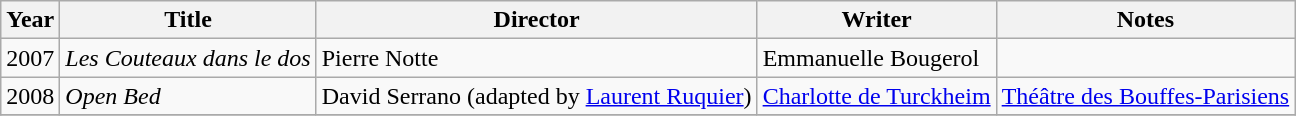<table class="wikitable sortable">
<tr>
<th>Year</th>
<th>Title</th>
<th>Director</th>
<th>Writer</th>
<th class="unsortable">Notes</th>
</tr>
<tr>
<td>2007</td>
<td><em>Les Couteaux dans le dos</em></td>
<td>Pierre Notte</td>
<td>Emmanuelle Bougerol</td>
<td></td>
</tr>
<tr>
<td>2008</td>
<td><em>Open Bed</em></td>
<td>David Serrano (adapted by <a href='#'>Laurent Ruquier</a>)</td>
<td><a href='#'>Charlotte de Turckheim</a></td>
<td><a href='#'>Théâtre des Bouffes-Parisiens</a></td>
</tr>
<tr>
</tr>
</table>
